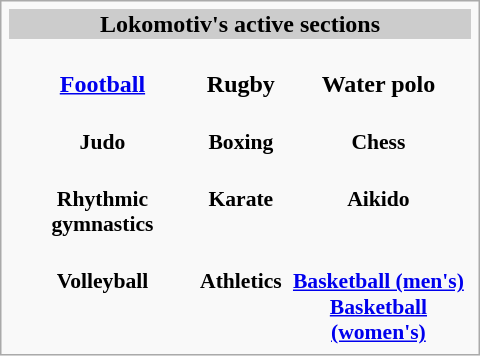<table class="infobox" style="width: 20em; font-size: 95%em;">
<tr bgcolor="#cccccc" style="text-align: center">
<th colspan="3">Lokomotiv's active sections</th>
</tr>
<tr style="text-align: center">
<td><br><strong><a href='#'>Football</a></strong></td>
<td><br><strong>Rugby</strong></td>
<td><br><strong>Water polo</strong></td>
</tr>
<tr style="font-size: 90%; text-align: center">
<td><br><strong>Judo</strong></td>
<td><br><strong>Boxing</strong></td>
<td><br><strong>Chess</strong></td>
</tr>
<tr style="font-size: 90%; text-align: center">
<td><br><strong>Rhythmic gymnastics</strong></td>
<td><br><strong>Karate</strong></td>
<td><br><strong>Aikido</strong></td>
</tr>
<tr style="font-size: 90%; text-align: center">
<td><br><strong>Volleyball</strong></td>
<td><br><strong>Athletics</strong></td>
<td><br><strong><a href='#'>Basketball (men's)</a></strong><br><strong><a href='#'>Basketball (women's)</a></strong></td>
</tr>
</table>
